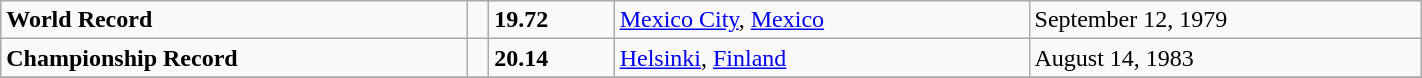<table class="wikitable" width=75%>
<tr>
<td><strong>World Record</strong></td>
<td></td>
<td><strong>19.72</strong></td>
<td><a href='#'>Mexico City</a>, <a href='#'>Mexico</a></td>
<td>September 12, 1979</td>
</tr>
<tr>
<td><strong>Championship Record</strong></td>
<td></td>
<td><strong>20.14</strong></td>
<td><a href='#'>Helsinki</a>, <a href='#'>Finland</a></td>
<td>August 14, 1983</td>
</tr>
<tr>
</tr>
</table>
